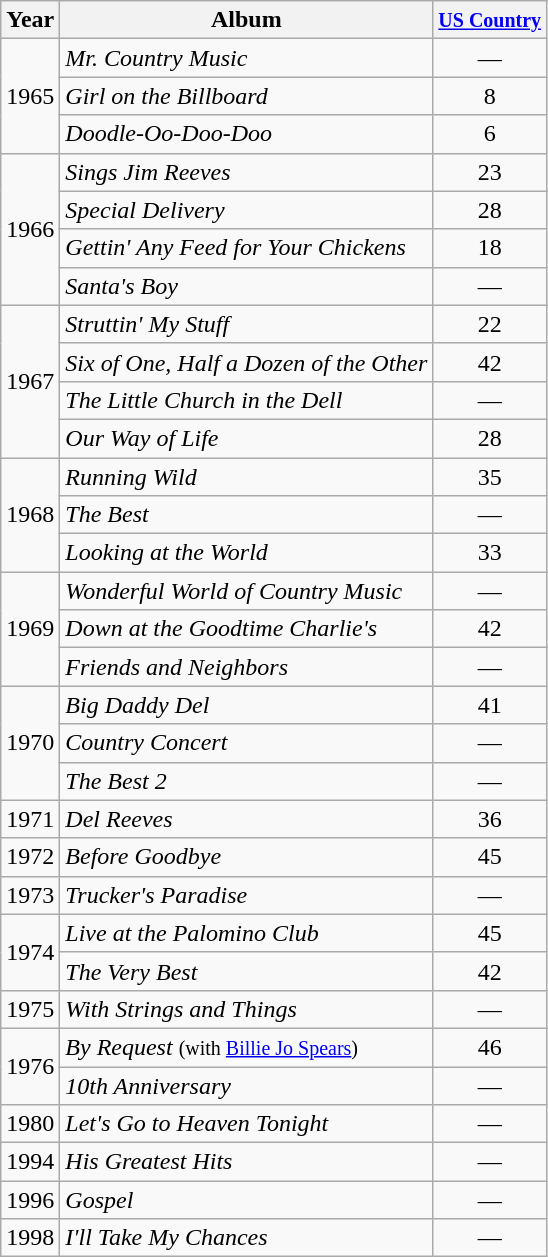<table class="wikitable">
<tr>
<th>Year</th>
<th>Album</th>
<th><small><a href='#'>US Country</a></small></th>
</tr>
<tr>
<td rowspan="3">1965</td>
<td><em>Mr. Country Music</em></td>
<td style="text-align:center;">—</td>
</tr>
<tr>
<td><em>Girl on the Billboard</em></td>
<td style="text-align:center;">8</td>
</tr>
<tr>
<td><em>Doodle-Oo-Doo-Doo</em></td>
<td style="text-align:center;">6</td>
</tr>
<tr>
<td rowspan="4">1966</td>
<td><em>Sings Jim Reeves</em></td>
<td style="text-align:center;">23</td>
</tr>
<tr>
<td><em>Special Delivery</em></td>
<td style="text-align:center;">28</td>
</tr>
<tr>
<td><em>Gettin' Any Feed for Your Chickens</em></td>
<td style="text-align:center;">18</td>
</tr>
<tr>
<td><em>Santa's Boy</em></td>
<td style="text-align:center;">—</td>
</tr>
<tr>
<td rowspan="4">1967</td>
<td><em>Struttin' My Stuff</em></td>
<td style="text-align:center;">22</td>
</tr>
<tr>
<td><em>Six of One, Half a Dozen of the Other</em></td>
<td style="text-align:center;">42</td>
</tr>
<tr>
<td><em>The Little Church in the Dell</em></td>
<td style="text-align:center;">—</td>
</tr>
<tr>
<td><em>Our Way of Life</em></td>
<td style="text-align:center;">28</td>
</tr>
<tr>
<td rowspan="3">1968</td>
<td><em>Running Wild</em></td>
<td style="text-align:center;">35</td>
</tr>
<tr>
<td><em>The Best</em></td>
<td style="text-align:center;">—</td>
</tr>
<tr>
<td><em>Looking at the World</em></td>
<td style="text-align:center;">33</td>
</tr>
<tr>
<td rowspan="3">1969</td>
<td><em>Wonderful World of Country Music</em></td>
<td style="text-align:center;">—</td>
</tr>
<tr>
<td><em>Down at the Goodtime Charlie's</em></td>
<td style="text-align:center;">42</td>
</tr>
<tr>
<td><em>Friends and Neighbors</em></td>
<td style="text-align:center;">—</td>
</tr>
<tr>
<td rowspan="3">1970</td>
<td><em>Big Daddy Del</em></td>
<td style="text-align:center;">41</td>
</tr>
<tr>
<td><em>Country Concert</em></td>
<td style="text-align:center;">—</td>
</tr>
<tr>
<td><em>The Best 2</em></td>
<td style="text-align:center;">—</td>
</tr>
<tr>
<td>1971</td>
<td><em>Del Reeves</em></td>
<td style="text-align:center;">36</td>
</tr>
<tr>
<td>1972</td>
<td><em>Before Goodbye</em></td>
<td style="text-align:center;">45</td>
</tr>
<tr>
<td>1973</td>
<td><em>Trucker's Paradise</em></td>
<td style="text-align:center;">—</td>
</tr>
<tr>
<td rowspan="2">1974</td>
<td><em>Live at the Palomino Club</em></td>
<td style="text-align:center;">45</td>
</tr>
<tr>
<td><em>The Very Best</em></td>
<td style="text-align:center;">42</td>
</tr>
<tr>
<td>1975</td>
<td><em>With Strings and Things</em></td>
<td style="text-align:center;">—</td>
</tr>
<tr>
<td rowspan="2">1976</td>
<td><em>By Request</em> <small>(with <a href='#'>Billie Jo Spears</a>)</small></td>
<td style="text-align:center;">46</td>
</tr>
<tr>
<td><em>10th Anniversary</em></td>
<td style="text-align:center;">—</td>
</tr>
<tr>
<td>1980</td>
<td><em>Let's Go to Heaven Tonight</em></td>
<td style="text-align:center;">—</td>
</tr>
<tr>
<td>1994</td>
<td><em>His Greatest Hits</em></td>
<td style="text-align:center;">—</td>
</tr>
<tr>
<td>1996</td>
<td><em>Gospel</em></td>
<td style="text-align:center;">—</td>
</tr>
<tr>
<td>1998</td>
<td><em>I'll Take My Chances</em></td>
<td style="text-align:center;">—</td>
</tr>
</table>
